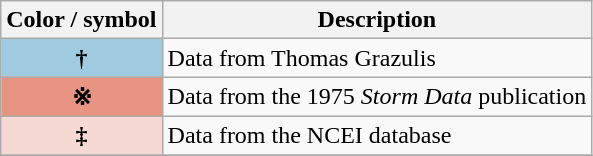<table class="wikitable">
<tr>
<th scope="col">Color / symbol</th>
<th scope="col">Description</th>
</tr>
<tr>
<th scope="row" style="background-color:#9FCADF;">†</th>
<td>Data from Thomas Grazulis</td>
</tr>
<tr>
<th scope="row" style="background-color:#E89483;">※</th>
<td>Data from the 1975 <em>Storm Data</em> publication</td>
</tr>
<tr>
<th scope="row" style="background-color:#F7D9D3;">‡</th>
<td>Data from the NCEI database</td>
</tr>
<tr>
</tr>
</table>
